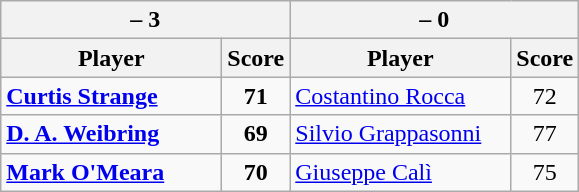<table class=wikitable>
<tr>
<th colspan=2> – 3</th>
<th colspan=2> – 0</th>
</tr>
<tr>
<th width=140>Player</th>
<th>Score</th>
<th width=140>Player</th>
<th>Score</th>
</tr>
<tr>
<td><strong><a href='#'>Curtis Strange</a></strong></td>
<td align=center><strong>71</strong></td>
<td><a href='#'>Costantino Rocca</a></td>
<td align=center>72</td>
</tr>
<tr>
<td><strong><a href='#'>D. A. Weibring</a></strong></td>
<td align=center><strong>69</strong></td>
<td><a href='#'>Silvio Grappasonni</a></td>
<td align=center>77</td>
</tr>
<tr>
<td><strong><a href='#'>Mark O'Meara</a></strong></td>
<td align=center><strong>70</strong></td>
<td><a href='#'>Giuseppe Calì</a></td>
<td align=center>75</td>
</tr>
</table>
